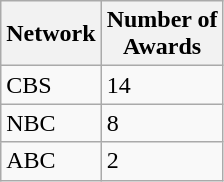<table class="wikitable">
<tr>
<th>Network</th>
<th>Number of<br>Awards</th>
</tr>
<tr>
<td>CBS</td>
<td>14</td>
</tr>
<tr>
<td>NBC</td>
<td>8</td>
</tr>
<tr>
<td>ABC</td>
<td>2</td>
</tr>
</table>
